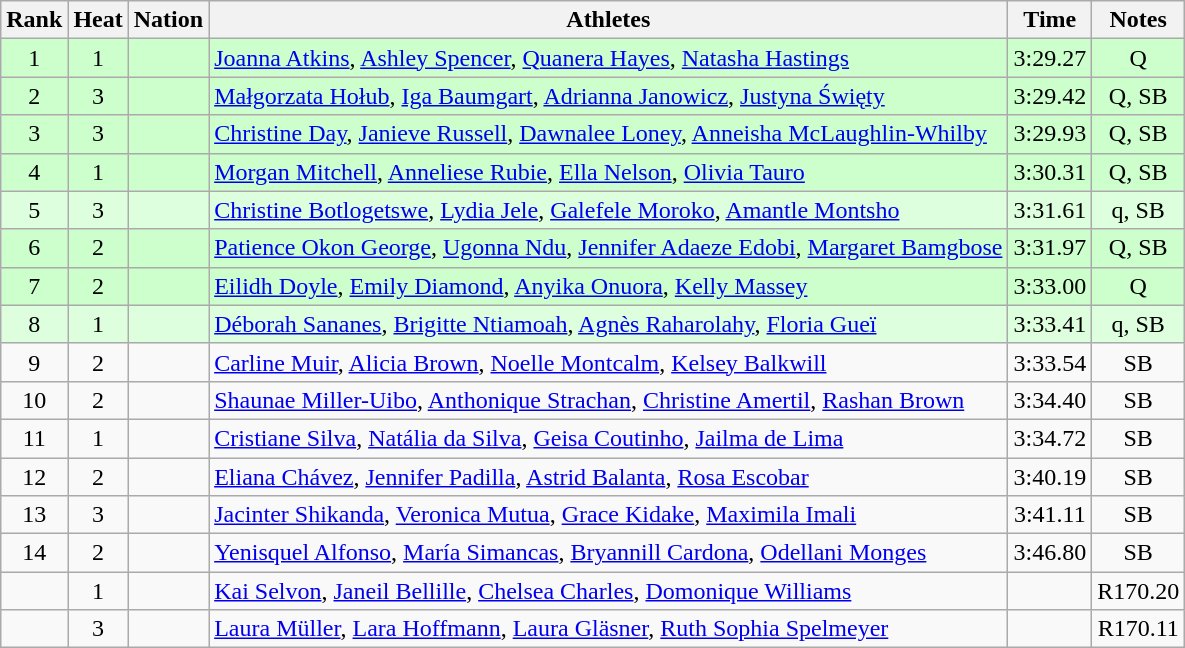<table class="wikitable sortable" style="text-align:center">
<tr>
<th>Rank</th>
<th>Heat</th>
<th>Nation</th>
<th>Athletes</th>
<th>Time</th>
<th>Notes</th>
</tr>
<tr bgcolor=ccffcc>
<td>1</td>
<td>1</td>
<td align=left></td>
<td align=left><a href='#'>Joanna Atkins</a>, <a href='#'>Ashley Spencer</a>, <a href='#'>Quanera Hayes</a>, <a href='#'>Natasha Hastings</a></td>
<td>3:29.27</td>
<td>Q</td>
</tr>
<tr bgcolor=ccffcc>
<td>2</td>
<td>3</td>
<td align=left></td>
<td align=left><a href='#'>Małgorzata Hołub</a>, <a href='#'>Iga Baumgart</a>, <a href='#'>Adrianna Janowicz</a>, <a href='#'>Justyna Święty</a></td>
<td>3:29.42</td>
<td>Q, SB</td>
</tr>
<tr bgcolor=ccffcc>
<td>3</td>
<td>3</td>
<td align=left></td>
<td align=left><a href='#'>Christine Day</a>, <a href='#'>Janieve Russell</a>, <a href='#'>Dawnalee Loney</a>, <a href='#'>Anneisha McLaughlin-Whilby</a></td>
<td>3:29.93</td>
<td>Q, SB</td>
</tr>
<tr bgcolor=ccffcc>
<td>4</td>
<td>1</td>
<td align=left></td>
<td align=left><a href='#'>Morgan Mitchell</a>, <a href='#'>Anneliese Rubie</a>, <a href='#'>Ella Nelson</a>, <a href='#'>Olivia Tauro</a></td>
<td>3:30.31</td>
<td>Q, SB</td>
</tr>
<tr bgcolor=ddffdd>
<td>5</td>
<td>3</td>
<td align=left></td>
<td align=left><a href='#'>Christine Botlogetswe</a>, <a href='#'>Lydia Jele</a>, <a href='#'>Galefele Moroko</a>, <a href='#'>Amantle Montsho</a></td>
<td>3:31.61</td>
<td>q, SB</td>
</tr>
<tr bgcolor=ccffcc>
<td>6</td>
<td>2</td>
<td align=left></td>
<td align=left><a href='#'>Patience Okon George</a>, <a href='#'>Ugonna Ndu</a>, <a href='#'>Jennifer Adaeze Edobi</a>, <a href='#'>Margaret Bamgbose</a></td>
<td>3:31.97</td>
<td>Q, SB</td>
</tr>
<tr bgcolor=ccffcc>
<td>7</td>
<td>2</td>
<td align=left></td>
<td align=left><a href='#'>Eilidh Doyle</a>, <a href='#'>Emily Diamond</a>, <a href='#'>Anyika Onuora</a>, <a href='#'>Kelly Massey</a></td>
<td>3:33.00</td>
<td>Q</td>
</tr>
<tr bgcolor=ddffdd>
<td>8</td>
<td>1</td>
<td align=left></td>
<td align=left><a href='#'>Déborah Sananes</a>, <a href='#'>Brigitte Ntiamoah</a>, <a href='#'>Agnès Raharolahy</a>, <a href='#'>Floria Gueï</a></td>
<td>3:33.41</td>
<td>q, SB</td>
</tr>
<tr>
<td>9</td>
<td>2</td>
<td align=left></td>
<td align=left><a href='#'>Carline Muir</a>, <a href='#'>Alicia Brown</a>, <a href='#'>Noelle Montcalm</a>, <a href='#'>Kelsey Balkwill</a></td>
<td>3:33.54</td>
<td>SB</td>
</tr>
<tr>
<td>10</td>
<td>2</td>
<td align=left></td>
<td align=left><a href='#'>Shaunae Miller-Uibo</a>, <a href='#'>Anthonique Strachan</a>, <a href='#'>Christine Amertil</a>, <a href='#'>Rashan Brown</a></td>
<td>3:34.40</td>
<td>SB</td>
</tr>
<tr>
<td>11</td>
<td>1</td>
<td align=left></td>
<td align=left><a href='#'>Cristiane Silva</a>, <a href='#'>Natália da Silva</a>, <a href='#'>Geisa Coutinho</a>, <a href='#'>Jailma de Lima</a></td>
<td>3:34.72</td>
<td>SB</td>
</tr>
<tr>
<td>12</td>
<td>2</td>
<td align=left></td>
<td align=left><a href='#'>Eliana Chávez</a>, <a href='#'>Jennifer Padilla</a>, <a href='#'>Astrid Balanta</a>, <a href='#'>Rosa Escobar</a></td>
<td>3:40.19</td>
<td>SB</td>
</tr>
<tr>
<td>13</td>
<td>3</td>
<td align=left></td>
<td align=left><a href='#'>Jacinter Shikanda</a>, <a href='#'>Veronica Mutua</a>, <a href='#'>Grace Kidake</a>, <a href='#'>Maximila Imali</a></td>
<td>3:41.11</td>
<td>SB</td>
</tr>
<tr>
<td>14</td>
<td>2</td>
<td align=left></td>
<td align=left><a href='#'>Yenisquel Alfonso</a>, <a href='#'>María Simancas</a>, <a href='#'>Bryannill Cardona</a>, <a href='#'>Odellani Monges</a></td>
<td>3:46.80</td>
<td>SB</td>
</tr>
<tr>
<td></td>
<td>1</td>
<td align=left></td>
<td align=left><a href='#'>Kai Selvon</a>, <a href='#'>Janeil Bellille</a>, <a href='#'>Chelsea Charles</a>, <a href='#'>Domonique Williams</a></td>
<td></td>
<td>R170.20</td>
</tr>
<tr>
<td></td>
<td>3</td>
<td align=left></td>
<td align=left><a href='#'>Laura Müller</a>, <a href='#'>Lara Hoffmann</a>, <a href='#'>Laura Gläsner</a>, <a href='#'>Ruth Sophia Spelmeyer</a></td>
<td></td>
<td>R170.11</td>
</tr>
</table>
